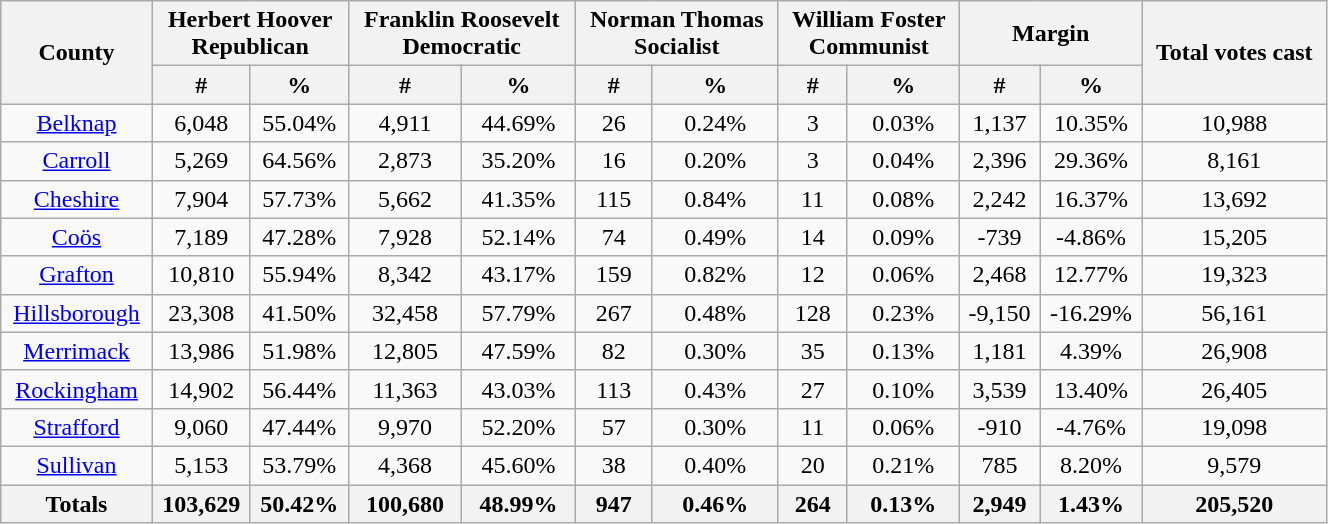<table width="70%" class="wikitable sortable" style="text-align:center">
<tr>
<th style="text-align:center;" rowspan="2">County</th>
<th style="text-align:center;" colspan="2">Herbert Hoover<br>Republican</th>
<th style="text-align:center;" colspan="2">Franklin Roosevelt<br>Democratic</th>
<th style="text-align:center;" colspan="2">Norman  Thomas<br>Socialist</th>
<th style="text-align:center;" colspan="2">William Foster<br>Communist</th>
<th style="text-align:center;" colspan="2">Margin</th>
<th style="text-align:center;" rowspan="2">Total votes cast</th>
</tr>
<tr>
<th style="text-align:center;" data-sort-type="number">#</th>
<th style="text-align:center;" data-sort-type="number">%</th>
<th style="text-align:center;" data-sort-type="number">#</th>
<th style="text-align:center;" data-sort-type="number">%</th>
<th style="text-align:center;" data-sort-type="number">#</th>
<th style="text-align:center;" data-sort-type="number">%</th>
<th style="text-align:center;" data-sort-type="number">#</th>
<th style="text-align:center;" data-sort-type="number">%</th>
<th style="text-align:center;" data-sort-type="number">#</th>
<th style="text-align:center;" data-sort-type="number">%</th>
</tr>
<tr style="text-align:center;">
<td><a href='#'>Belknap</a></td>
<td>6,048</td>
<td>55.04%</td>
<td>4,911</td>
<td>44.69%</td>
<td>26</td>
<td>0.24%</td>
<td>3</td>
<td>0.03%</td>
<td>1,137</td>
<td>10.35%</td>
<td>10,988</td>
</tr>
<tr style="text-align:center;">
<td><a href='#'>Carroll</a></td>
<td>5,269</td>
<td>64.56%</td>
<td>2,873</td>
<td>35.20%</td>
<td>16</td>
<td>0.20%</td>
<td>3</td>
<td>0.04%</td>
<td>2,396</td>
<td>29.36%</td>
<td>8,161</td>
</tr>
<tr style="text-align:center;">
<td><a href='#'>Cheshire</a></td>
<td>7,904</td>
<td>57.73%</td>
<td>5,662</td>
<td>41.35%</td>
<td>115</td>
<td>0.84%</td>
<td>11</td>
<td>0.08%</td>
<td>2,242</td>
<td>16.37%</td>
<td>13,692</td>
</tr>
<tr style="text-align:center;">
<td><a href='#'>Coös</a></td>
<td>7,189</td>
<td>47.28%</td>
<td>7,928</td>
<td>52.14%</td>
<td>74</td>
<td>0.49%</td>
<td>14</td>
<td>0.09%</td>
<td>-739</td>
<td>-4.86%</td>
<td>15,205</td>
</tr>
<tr style="text-align:center;">
<td><a href='#'>Grafton</a></td>
<td>10,810</td>
<td>55.94%</td>
<td>8,342</td>
<td>43.17%</td>
<td>159</td>
<td>0.82%</td>
<td>12</td>
<td>0.06%</td>
<td>2,468</td>
<td>12.77%</td>
<td>19,323</td>
</tr>
<tr style="text-align:center;">
<td><a href='#'>Hillsborough</a></td>
<td>23,308</td>
<td>41.50%</td>
<td>32,458</td>
<td>57.79%</td>
<td>267</td>
<td>0.48%</td>
<td>128</td>
<td>0.23%</td>
<td>-9,150</td>
<td>-16.29%</td>
<td>56,161</td>
</tr>
<tr style="text-align:center;">
<td><a href='#'>Merrimack</a></td>
<td>13,986</td>
<td>51.98%</td>
<td>12,805</td>
<td>47.59%</td>
<td>82</td>
<td>0.30%</td>
<td>35</td>
<td>0.13%</td>
<td>1,181</td>
<td>4.39%</td>
<td>26,908</td>
</tr>
<tr style="text-align:center;">
<td><a href='#'>Rockingham</a></td>
<td>14,902</td>
<td>56.44%</td>
<td>11,363</td>
<td>43.03%</td>
<td>113</td>
<td>0.43%</td>
<td>27</td>
<td>0.10%</td>
<td>3,539</td>
<td>13.40%</td>
<td>26,405</td>
</tr>
<tr style="text-align:center;">
<td><a href='#'>Strafford</a></td>
<td>9,060</td>
<td>47.44%</td>
<td>9,970</td>
<td>52.20%</td>
<td>57</td>
<td>0.30%</td>
<td>11</td>
<td>0.06%</td>
<td>-910</td>
<td>-4.76%</td>
<td>19,098</td>
</tr>
<tr style="text-align:center;">
<td><a href='#'>Sullivan</a></td>
<td>5,153</td>
<td>53.79%</td>
<td>4,368</td>
<td>45.60%</td>
<td>38</td>
<td>0.40%</td>
<td>20</td>
<td>0.21%</td>
<td>785</td>
<td>8.20%</td>
<td>9,579</td>
</tr>
<tr style="text-align:center;">
<th>Totals</th>
<th>103,629</th>
<th>50.42%</th>
<th>100,680</th>
<th>48.99%</th>
<th>947</th>
<th>0.46%</th>
<th>264</th>
<th>0.13%</th>
<th>2,949</th>
<th>1.43%</th>
<th>205,520</th>
</tr>
</table>
